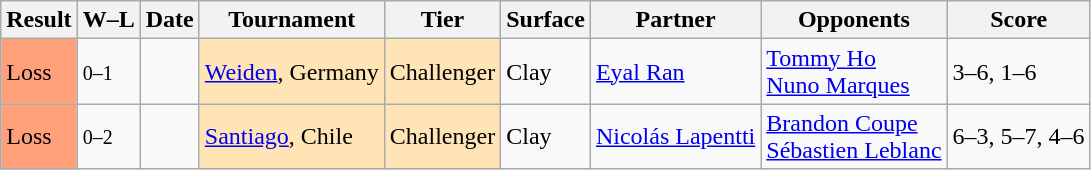<table class="sortable wikitable">
<tr>
<th>Result</th>
<th class="unsortable">W–L</th>
<th>Date</th>
<th>Tournament</th>
<th>Tier</th>
<th>Surface</th>
<th>Partner</th>
<th>Opponents</th>
<th class="unsortable">Score</th>
</tr>
<tr>
<td style="background:#ffa07a;">Loss</td>
<td><small>0–1</small></td>
<td></td>
<td style="background:moccasin;"><a href='#'>Weiden</a>, Germany</td>
<td style="background:moccasin;">Challenger</td>
<td>Clay</td>
<td> <a href='#'>Eyal Ran</a></td>
<td> <a href='#'>Tommy Ho</a> <br>  <a href='#'>Nuno Marques</a></td>
<td>3–6, 1–6</td>
</tr>
<tr>
<td style="background:#ffa07a;">Loss</td>
<td><small>0–2</small></td>
<td></td>
<td style="background:moccasin;"><a href='#'>Santiago</a>, Chile</td>
<td style="background:moccasin;">Challenger</td>
<td>Clay</td>
<td> <a href='#'>Nicolás Lapentti</a></td>
<td> <a href='#'>Brandon Coupe</a> <br>  <a href='#'>Sébastien Leblanc</a></td>
<td>6–3, 5–7, 4–6</td>
</tr>
</table>
